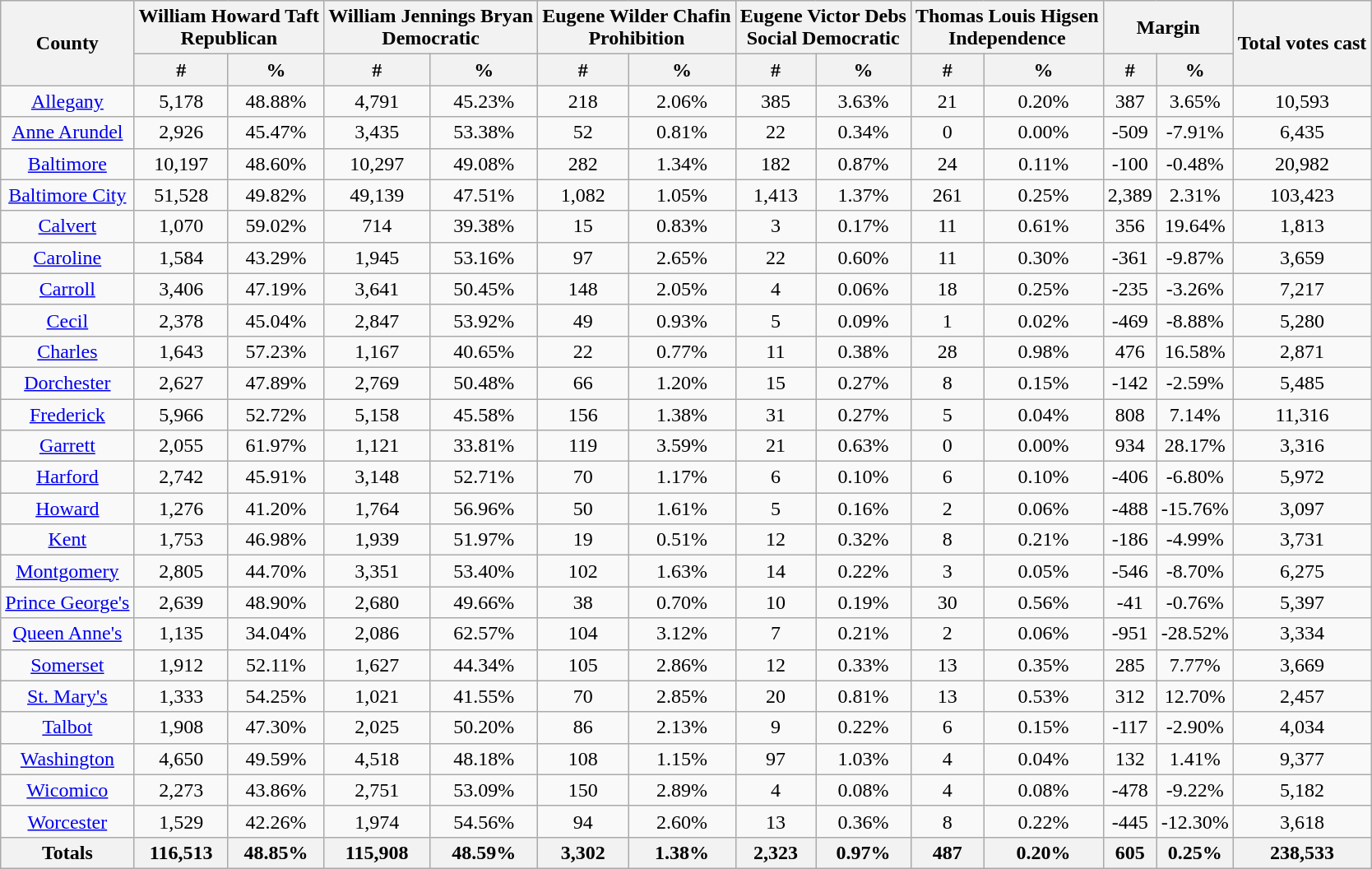<table class="wikitable sortable" style="text-align:center">
<tr>
<th style="text-align:center;" rowspan="2">County</th>
<th style="text-align:center;" colspan="2">William Howard Taft<br>Republican</th>
<th style="text-align:center;" colspan="2">William Jennings Bryan<br>Democratic</th>
<th style="text-align:center;" colspan="2">Eugene Wilder Chafin<br>Prohibition</th>
<th style="text-align:center;" colspan="2">Eugene Victor Debs<br>Social Democratic</th>
<th style="text-align:center;" colspan="2">Thomas Louis Higsen<br>Independence</th>
<th style="text-align:center;" colspan="2">Margin</th>
<th style="text-align:center;" rowspan="2">Total votes cast</th>
</tr>
<tr>
<th style="text-align:center;" data-sort-type="number">#</th>
<th style="text-align:center;" data-sort-type="number">%</th>
<th style="text-align:center;" data-sort-type="number">#</th>
<th style="text-align:center;" data-sort-type="number">%</th>
<th style="text-align:center;" data-sort-type="number">#</th>
<th style="text-align:center;" data-sort-type="number">%</th>
<th style="text-align:center;" data-sort-type="number">#</th>
<th style="text-align:center;" data-sort-type="number">%</th>
<th style="text-align:center;" data-sort-type="number">#</th>
<th style="text-align:center;" data-sort-type="number">%</th>
<th style="text-align:center;" data-sort-type="number">#</th>
<th style="text-align:center;" data-sort-type="number">%</th>
</tr>
<tr style="text-align:center;">
<td><a href='#'>Allegany</a></td>
<td>5,178</td>
<td>48.88%</td>
<td>4,791</td>
<td>45.23%</td>
<td>218</td>
<td>2.06%</td>
<td>385</td>
<td>3.63%</td>
<td>21</td>
<td>0.20%</td>
<td>387</td>
<td>3.65%</td>
<td>10,593</td>
</tr>
<tr style="text-align:center;">
<td><a href='#'>Anne Arundel</a></td>
<td>2,926</td>
<td>45.47%</td>
<td>3,435</td>
<td>53.38%</td>
<td>52</td>
<td>0.81%</td>
<td>22</td>
<td>0.34%</td>
<td>0</td>
<td>0.00%</td>
<td>-509</td>
<td>-7.91%</td>
<td>6,435</td>
</tr>
<tr style="text-align:center;">
<td><a href='#'>Baltimore</a></td>
<td>10,197</td>
<td>48.60%</td>
<td>10,297</td>
<td>49.08%</td>
<td>282</td>
<td>1.34%</td>
<td>182</td>
<td>0.87%</td>
<td>24</td>
<td>0.11%</td>
<td>-100</td>
<td>-0.48%</td>
<td>20,982</td>
</tr>
<tr style="text-align:center;">
<td><a href='#'>Baltimore City</a></td>
<td>51,528</td>
<td>49.82%</td>
<td>49,139</td>
<td>47.51%</td>
<td>1,082</td>
<td>1.05%</td>
<td>1,413</td>
<td>1.37%</td>
<td>261</td>
<td>0.25%</td>
<td>2,389</td>
<td>2.31%</td>
<td>103,423</td>
</tr>
<tr style="text-align:center;">
<td><a href='#'>Calvert</a></td>
<td>1,070</td>
<td>59.02%</td>
<td>714</td>
<td>39.38%</td>
<td>15</td>
<td>0.83%</td>
<td>3</td>
<td>0.17%</td>
<td>11</td>
<td>0.61%</td>
<td>356</td>
<td>19.64%</td>
<td>1,813</td>
</tr>
<tr style="text-align:center;">
<td><a href='#'>Caroline</a></td>
<td>1,584</td>
<td>43.29%</td>
<td>1,945</td>
<td>53.16%</td>
<td>97</td>
<td>2.65%</td>
<td>22</td>
<td>0.60%</td>
<td>11</td>
<td>0.30%</td>
<td>-361</td>
<td>-9.87%</td>
<td>3,659</td>
</tr>
<tr style="text-align:center;">
<td><a href='#'>Carroll</a></td>
<td>3,406</td>
<td>47.19%</td>
<td>3,641</td>
<td>50.45%</td>
<td>148</td>
<td>2.05%</td>
<td>4</td>
<td>0.06%</td>
<td>18</td>
<td>0.25%</td>
<td>-235</td>
<td>-3.26%</td>
<td>7,217</td>
</tr>
<tr style="text-align:center;">
<td><a href='#'>Cecil</a></td>
<td>2,378</td>
<td>45.04%</td>
<td>2,847</td>
<td>53.92%</td>
<td>49</td>
<td>0.93%</td>
<td>5</td>
<td>0.09%</td>
<td>1</td>
<td>0.02%</td>
<td>-469</td>
<td>-8.88%</td>
<td>5,280</td>
</tr>
<tr style="text-align:center;">
<td><a href='#'>Charles</a></td>
<td>1,643</td>
<td>57.23%</td>
<td>1,167</td>
<td>40.65%</td>
<td>22</td>
<td>0.77%</td>
<td>11</td>
<td>0.38%</td>
<td>28</td>
<td>0.98%</td>
<td>476</td>
<td>16.58%</td>
<td>2,871</td>
</tr>
<tr style="text-align:center;">
<td><a href='#'>Dorchester</a></td>
<td>2,627</td>
<td>47.89%</td>
<td>2,769</td>
<td>50.48%</td>
<td>66</td>
<td>1.20%</td>
<td>15</td>
<td>0.27%</td>
<td>8</td>
<td>0.15%</td>
<td>-142</td>
<td>-2.59%</td>
<td>5,485</td>
</tr>
<tr style="text-align:center;">
<td><a href='#'>Frederick</a></td>
<td>5,966</td>
<td>52.72%</td>
<td>5,158</td>
<td>45.58%</td>
<td>156</td>
<td>1.38%</td>
<td>31</td>
<td>0.27%</td>
<td>5</td>
<td>0.04%</td>
<td>808</td>
<td>7.14%</td>
<td>11,316</td>
</tr>
<tr style="text-align:center;">
<td><a href='#'>Garrett</a></td>
<td>2,055</td>
<td>61.97%</td>
<td>1,121</td>
<td>33.81%</td>
<td>119</td>
<td>3.59%</td>
<td>21</td>
<td>0.63%</td>
<td>0</td>
<td>0.00%</td>
<td>934</td>
<td>28.17%</td>
<td>3,316</td>
</tr>
<tr style="text-align:center;">
<td><a href='#'>Harford</a></td>
<td>2,742</td>
<td>45.91%</td>
<td>3,148</td>
<td>52.71%</td>
<td>70</td>
<td>1.17%</td>
<td>6</td>
<td>0.10%</td>
<td>6</td>
<td>0.10%</td>
<td>-406</td>
<td>-6.80%</td>
<td>5,972</td>
</tr>
<tr style="text-align:center;">
<td><a href='#'>Howard</a></td>
<td>1,276</td>
<td>41.20%</td>
<td>1,764</td>
<td>56.96%</td>
<td>50</td>
<td>1.61%</td>
<td>5</td>
<td>0.16%</td>
<td>2</td>
<td>0.06%</td>
<td>-488</td>
<td>-15.76%</td>
<td>3,097</td>
</tr>
<tr style="text-align:center;">
<td><a href='#'>Kent</a></td>
<td>1,753</td>
<td>46.98%</td>
<td>1,939</td>
<td>51.97%</td>
<td>19</td>
<td>0.51%</td>
<td>12</td>
<td>0.32%</td>
<td>8</td>
<td>0.21%</td>
<td>-186</td>
<td>-4.99%</td>
<td>3,731</td>
</tr>
<tr style="text-align:center;">
<td><a href='#'>Montgomery</a></td>
<td>2,805</td>
<td>44.70%</td>
<td>3,351</td>
<td>53.40%</td>
<td>102</td>
<td>1.63%</td>
<td>14</td>
<td>0.22%</td>
<td>3</td>
<td>0.05%</td>
<td>-546</td>
<td>-8.70%</td>
<td>6,275</td>
</tr>
<tr style="text-align:center;">
<td><a href='#'>Prince George's</a></td>
<td>2,639</td>
<td>48.90%</td>
<td>2,680</td>
<td>49.66%</td>
<td>38</td>
<td>0.70%</td>
<td>10</td>
<td>0.19%</td>
<td>30</td>
<td>0.56%</td>
<td>-41</td>
<td>-0.76%</td>
<td>5,397</td>
</tr>
<tr style="text-align:center;">
<td><a href='#'>Queen Anne's</a></td>
<td>1,135</td>
<td>34.04%</td>
<td>2,086</td>
<td>62.57%</td>
<td>104</td>
<td>3.12%</td>
<td>7</td>
<td>0.21%</td>
<td>2</td>
<td>0.06%</td>
<td>-951</td>
<td>-28.52%</td>
<td>3,334</td>
</tr>
<tr style="text-align:center;">
<td><a href='#'>Somerset</a></td>
<td>1,912</td>
<td>52.11%</td>
<td>1,627</td>
<td>44.34%</td>
<td>105</td>
<td>2.86%</td>
<td>12</td>
<td>0.33%</td>
<td>13</td>
<td>0.35%</td>
<td>285</td>
<td>7.77%</td>
<td>3,669</td>
</tr>
<tr style="text-align:center;">
<td><a href='#'>St. Mary's</a></td>
<td>1,333</td>
<td>54.25%</td>
<td>1,021</td>
<td>41.55%</td>
<td>70</td>
<td>2.85%</td>
<td>20</td>
<td>0.81%</td>
<td>13</td>
<td>0.53%</td>
<td>312</td>
<td>12.70%</td>
<td>2,457</td>
</tr>
<tr style="text-align:center;">
<td><a href='#'>Talbot</a></td>
<td>1,908</td>
<td>47.30%</td>
<td>2,025</td>
<td>50.20%</td>
<td>86</td>
<td>2.13%</td>
<td>9</td>
<td>0.22%</td>
<td>6</td>
<td>0.15%</td>
<td>-117</td>
<td>-2.90%</td>
<td>4,034</td>
</tr>
<tr style="text-align:center;">
<td><a href='#'>Washington</a></td>
<td>4,650</td>
<td>49.59%</td>
<td>4,518</td>
<td>48.18%</td>
<td>108</td>
<td>1.15%</td>
<td>97</td>
<td>1.03%</td>
<td>4</td>
<td>0.04%</td>
<td>132</td>
<td>1.41%</td>
<td>9,377</td>
</tr>
<tr style="text-align:center;">
<td><a href='#'>Wicomico</a></td>
<td>2,273</td>
<td>43.86%</td>
<td>2,751</td>
<td>53.09%</td>
<td>150</td>
<td>2.89%</td>
<td>4</td>
<td>0.08%</td>
<td>4</td>
<td>0.08%</td>
<td>-478</td>
<td>-9.22%</td>
<td>5,182</td>
</tr>
<tr style="text-align:center;">
<td><a href='#'>Worcester</a></td>
<td>1,529</td>
<td>42.26%</td>
<td>1,974</td>
<td>54.56%</td>
<td>94</td>
<td>2.60%</td>
<td>13</td>
<td>0.36%</td>
<td>8</td>
<td>0.22%</td>
<td>-445</td>
<td>-12.30%</td>
<td>3,618</td>
</tr>
<tr style="text-align:center;">
<th>Totals</th>
<th>116,513</th>
<th>48.85%</th>
<th>115,908</th>
<th>48.59%</th>
<th>3,302</th>
<th>1.38%</th>
<th>2,323</th>
<th>0.97%</th>
<th>487</th>
<th>0.20%</th>
<th>605</th>
<th>0.25%</th>
<th>238,533</th>
</tr>
</table>
